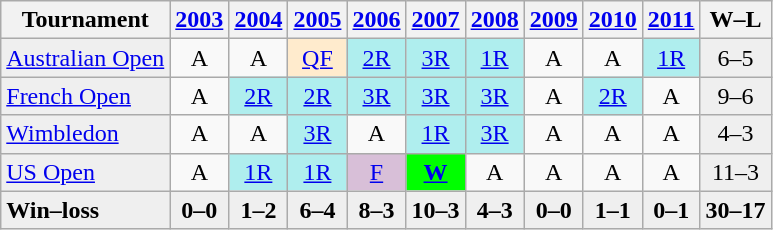<table class="wikitable" style="text-align:center">
<tr>
<th>Tournament</th>
<th><a href='#'>2003</a></th>
<th><a href='#'>2004</a></th>
<th><a href='#'>2005</a></th>
<th><a href='#'>2006</a></th>
<th><a href='#'>2007</a></th>
<th><a href='#'>2008</a></th>
<th><a href='#'>2009</a></th>
<th><a href='#'>2010</a></th>
<th><a href='#'>2011</a></th>
<th>W–L</th>
</tr>
<tr>
<td align="left" bgcolor=efefef><a href='#'>Australian Open</a></td>
<td>A</td>
<td>A</td>
<td bgcolor="#ffebcd"><a href='#'>QF</a></td>
<td bgcolor="#afeeee"><a href='#'>2R</a></td>
<td bgcolor="#afeeee"><a href='#'>3R</a></td>
<td bgcolor="#afeeee"><a href='#'>1R</a></td>
<td>A</td>
<td>A</td>
<td bgcolor="#afeeee"><a href='#'>1R</a></td>
<td bgcolor=efefef>6–5</td>
</tr>
<tr>
<td align="left" bgcolor=efefef><a href='#'>French Open</a></td>
<td>A</td>
<td bgcolor="#afeeee"><a href='#'>2R</a></td>
<td bgcolor="#afeeee"><a href='#'>2R</a></td>
<td bgcolor="#afeeee"><a href='#'>3R</a></td>
<td bgcolor="#afeeee"><a href='#'>3R</a></td>
<td bgcolor="#afeeee"><a href='#'>3R</a></td>
<td>A</td>
<td bgcolor="#afeeee"><a href='#'>2R</a></td>
<td>A</td>
<td bgcolor=efefef>9–6</td>
</tr>
<tr>
<td align="left" bgcolor=efefef><a href='#'>Wimbledon</a></td>
<td>A</td>
<td>A</td>
<td bgcolor="#afeeee"><a href='#'>3R</a></td>
<td>A</td>
<td bgcolor="#afeeee"><a href='#'>1R</a></td>
<td bgcolor="#afeeee"><a href='#'>3R</a></td>
<td>A</td>
<td>A</td>
<td>A</td>
<td bgcolor=efefef>4–3</td>
</tr>
<tr>
<td align="left" bgcolor=efefef><a href='#'>US Open</a></td>
<td>A</td>
<td bgcolor="#afeeee"><a href='#'>1R</a></td>
<td bgcolor="#afeeee"><a href='#'>1R</a></td>
<td bgcolor="thistle"><a href='#'>F</a></td>
<td bgcolor="lime"><a href='#'><strong>W</strong></a></td>
<td>A</td>
<td>A</td>
<td>A</td>
<td>A</td>
<td bgcolor=efefef>11–3</td>
</tr>
<tr style=background:#efefef;font-weight:bold>
<td style="text-align:left">Win–loss</td>
<td>0–0</td>
<td>1–2</td>
<td>6–4</td>
<td>8–3</td>
<td>10–3</td>
<td>4–3</td>
<td>0–0</td>
<td>1–1</td>
<td>0–1</td>
<td>30–17</td>
</tr>
</table>
